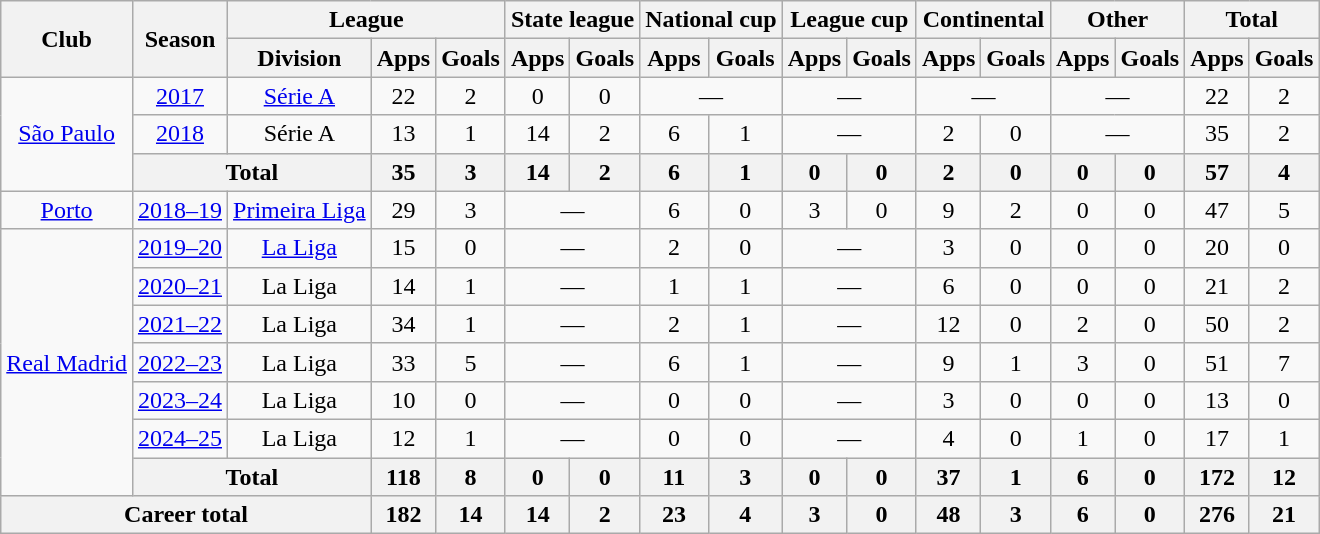<table class="wikitable" style="text-align: center;">
<tr>
<th rowspan="2">Club</th>
<th rowspan="2">Season</th>
<th colspan="3">League</th>
<th colspan="2">State league</th>
<th colspan="2">National cup</th>
<th colspan="2">League cup</th>
<th colspan="2">Continental</th>
<th colspan="2">Other</th>
<th colspan="2">Total</th>
</tr>
<tr>
<th>Division</th>
<th>Apps</th>
<th>Goals</th>
<th>Apps</th>
<th>Goals</th>
<th>Apps</th>
<th>Goals</th>
<th>Apps</th>
<th>Goals</th>
<th>Apps</th>
<th>Goals</th>
<th>Apps</th>
<th>Goals</th>
<th>Apps</th>
<th>Goals</th>
</tr>
<tr>
<td rowspan="3"><a href='#'>São Paulo</a></td>
<td><a href='#'>2017</a></td>
<td><a href='#'>Série A</a></td>
<td>22</td>
<td>2</td>
<td>0</td>
<td>0</td>
<td colspan="2">—</td>
<td colspan="2">—</td>
<td colspan="2">—</td>
<td colspan="2">—</td>
<td>22</td>
<td>2</td>
</tr>
<tr>
<td><a href='#'>2018</a></td>
<td>Série A</td>
<td>13</td>
<td>1</td>
<td>14</td>
<td>2</td>
<td>6</td>
<td>1</td>
<td colspan="2">—</td>
<td>2</td>
<td>0</td>
<td colspan="2">—</td>
<td>35</td>
<td>2</td>
</tr>
<tr>
<th colspan="2">Total</th>
<th>35</th>
<th>3</th>
<th>14</th>
<th>2</th>
<th>6</th>
<th>1</th>
<th>0</th>
<th>0</th>
<th>2</th>
<th>0</th>
<th>0</th>
<th>0</th>
<th>57</th>
<th>4</th>
</tr>
<tr>
<td><a href='#'>Porto</a></td>
<td><a href='#'>2018–19</a></td>
<td><a href='#'>Primeira Liga</a></td>
<td>29</td>
<td>3</td>
<td colspan="2">—</td>
<td>6</td>
<td>0</td>
<td>3</td>
<td>0</td>
<td>9</td>
<td>2</td>
<td>0</td>
<td>0</td>
<td>47</td>
<td>5</td>
</tr>
<tr>
<td rowspan="7"><a href='#'>Real Madrid</a></td>
<td><a href='#'>2019–20</a></td>
<td><a href='#'>La Liga</a></td>
<td>15</td>
<td>0</td>
<td colspan="2">—</td>
<td>2</td>
<td>0</td>
<td colspan="2">—</td>
<td>3</td>
<td>0</td>
<td>0</td>
<td>0</td>
<td>20</td>
<td>0</td>
</tr>
<tr>
<td><a href='#'>2020–21</a></td>
<td>La Liga</td>
<td>14</td>
<td>1</td>
<td colspan="2">—</td>
<td>1</td>
<td>1</td>
<td colspan="2">—</td>
<td>6</td>
<td>0</td>
<td>0</td>
<td>0</td>
<td>21</td>
<td>2</td>
</tr>
<tr>
<td><a href='#'>2021–22</a></td>
<td>La Liga</td>
<td>34</td>
<td>1</td>
<td colspan="2">—</td>
<td>2</td>
<td>1</td>
<td colspan="2">—</td>
<td>12</td>
<td>0</td>
<td>2</td>
<td>0</td>
<td>50</td>
<td>2</td>
</tr>
<tr>
<td><a href='#'>2022–23</a></td>
<td>La Liga</td>
<td>33</td>
<td>5</td>
<td colspan="2">—</td>
<td>6</td>
<td>1</td>
<td colspan="2">—</td>
<td>9</td>
<td>1</td>
<td>3</td>
<td>0</td>
<td>51</td>
<td>7</td>
</tr>
<tr>
<td><a href='#'>2023–24</a></td>
<td>La Liga</td>
<td>10</td>
<td>0</td>
<td colspan="2">—</td>
<td>0</td>
<td>0</td>
<td colspan="2">—</td>
<td>3</td>
<td>0</td>
<td>0</td>
<td>0</td>
<td>13</td>
<td>0</td>
</tr>
<tr>
<td><a href='#'>2024–25</a></td>
<td>La Liga</td>
<td>12</td>
<td>1</td>
<td colspan="2">—</td>
<td>0</td>
<td>0</td>
<td colspan="2">—</td>
<td>4</td>
<td>0</td>
<td>1</td>
<td>0</td>
<td>17</td>
<td>1</td>
</tr>
<tr>
<th colspan="2">Total</th>
<th>118</th>
<th>8</th>
<th>0</th>
<th>0</th>
<th>11</th>
<th>3</th>
<th>0</th>
<th>0</th>
<th>37</th>
<th>1</th>
<th>6</th>
<th>0</th>
<th>172</th>
<th>12</th>
</tr>
<tr>
<th colspan="3">Career total</th>
<th>182</th>
<th>14</th>
<th>14</th>
<th>2</th>
<th>23</th>
<th>4</th>
<th>3</th>
<th>0</th>
<th>48</th>
<th>3</th>
<th>6</th>
<th>0</th>
<th>276</th>
<th>21</th>
</tr>
</table>
